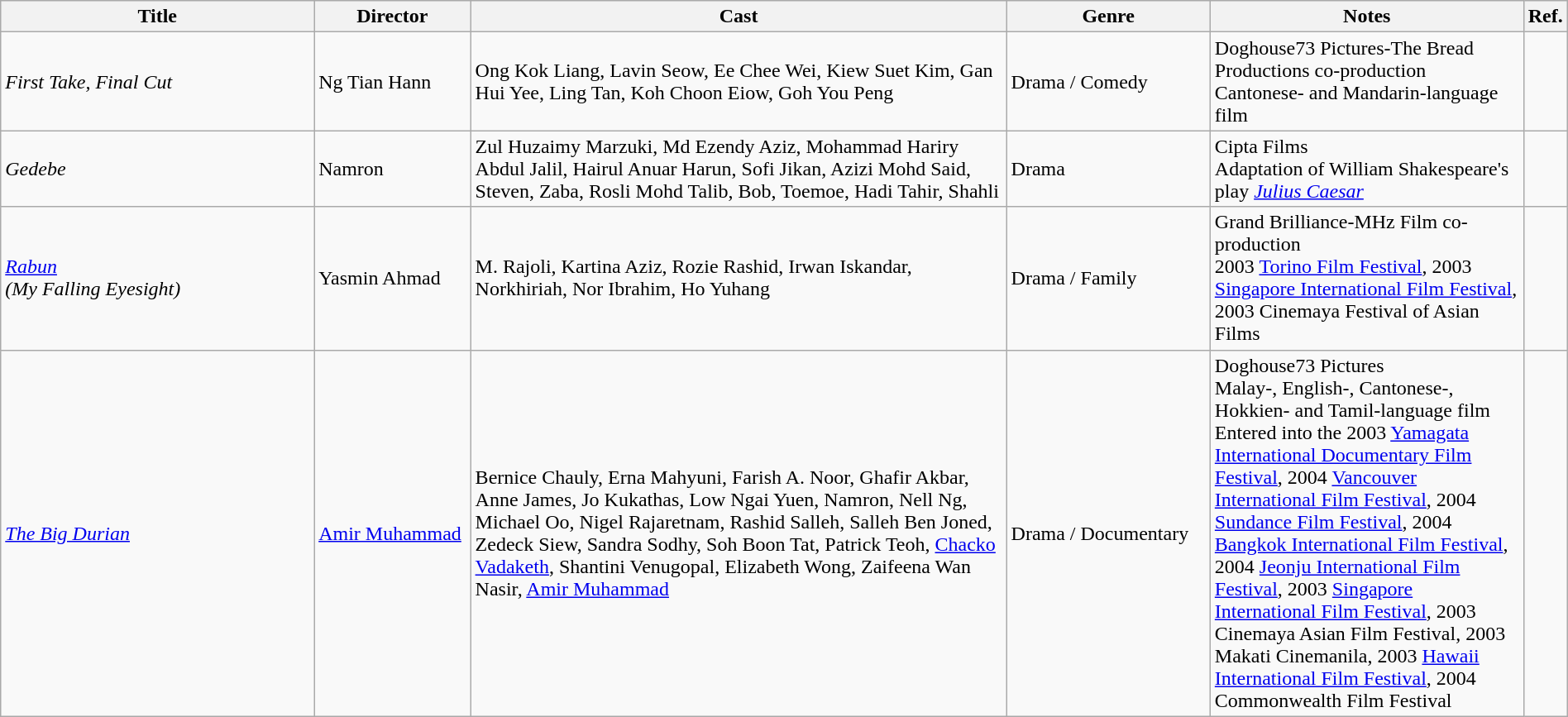<table class="wikitable" width="100%">
<tr>
<th style="width:20%;">Title</th>
<th style="width:10%;">Director</th>
<th>Cast</th>
<th style="width:13%">Genre</th>
<th style="width:20%">Notes</th>
<th>Ref.</th>
</tr>
<tr>
<td><em>First Take, Final Cut</em></td>
<td>Ng Tian Hann</td>
<td>Ong Kok Liang, Lavin Seow, Ee Chee Wei, Kiew Suet Kim, Gan Hui Yee, Ling Tan, Koh Choon Eiow, Goh You Peng</td>
<td>Drama / Comedy</td>
<td>Doghouse73 Pictures-The Bread Productions co-production<br>Cantonese- and Mandarin-language film</td>
<td></td>
</tr>
<tr>
<td><em>Gedebe</em></td>
<td>Namron</td>
<td>Zul Huzaimy Marzuki, Md Ezendy Aziz, Mohammad Hariry Abdul Jalil, Hairul Anuar Harun, Sofi Jikan, Azizi Mohd Said, Steven, Zaba, Rosli Mohd Talib, Bob, Toemoe, Hadi Tahir, Shahli</td>
<td>Drama</td>
<td>Cipta Films<br>Adaptation of William Shakespeare's play <em><a href='#'>Julius Caesar</a></em></td>
<td></td>
</tr>
<tr>
<td><em><a href='#'>Rabun</a><br>(My Falling Eyesight)</em></td>
<td>Yasmin Ahmad</td>
<td>M. Rajoli, Kartina Aziz, Rozie Rashid, Irwan Iskandar, Norkhiriah, Nor Ibrahim, Ho Yuhang</td>
<td>Drama / Family</td>
<td>Grand Brilliance-MHz Film co-production<br>2003 <a href='#'>Torino Film Festival</a>, 2003 <a href='#'>Singapore International Film Festival</a>, 2003 Cinemaya Festival of Asian Films</td>
<td></td>
</tr>
<tr>
<td><em><a href='#'>The Big Durian</a></em></td>
<td><a href='#'>Amir Muhammad</a></td>
<td>Bernice Chauly, Erna Mahyuni, Farish A. Noor, Ghafir Akbar, Anne James, Jo Kukathas, Low Ngai Yuen, Namron, Nell Ng, Michael Oo, Nigel Rajaretnam, Rashid Salleh, Salleh Ben Joned, Zedeck Siew, Sandra Sodhy, Soh Boon Tat, Patrick Teoh, <a href='#'>Chacko Vadaketh</a>, Shantini Venugopal, Elizabeth Wong, Zaifeena Wan Nasir, <a href='#'>Amir Muhammad</a></td>
<td>Drama / Documentary</td>
<td>Doghouse73 Pictures<br>Malay-, English-, Cantonese-, Hokkien- and Tamil-language film<br>Entered into the 2003 <a href='#'>Yamagata International Documentary Film Festival</a>, 2004 <a href='#'>Vancouver International Film Festival</a>, 2004 <a href='#'>Sundance Film Festival</a>, 2004 <a href='#'>Bangkok International Film Festival</a>, 2004 <a href='#'>Jeonju International Film Festival</a>, 2003 <a href='#'>Singapore International Film Festival</a>, 2003 Cinemaya Asian Film Festival, 2003 Makati Cinemanila, 2003 <a href='#'>Hawaii International Film Festival</a>, 2004 Commonwealth Film Festival</td>
<td></td>
</tr>
</table>
